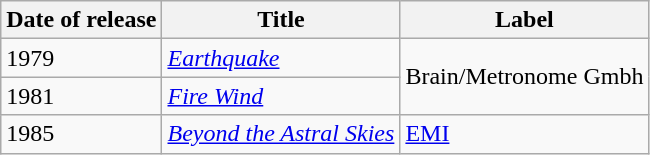<table class="wikitable">
<tr>
<th>Date of release</th>
<th>Title</th>
<th>Label</th>
</tr>
<tr>
<td>1979</td>
<td><em><a href='#'>Earthquake</a></em></td>
<td rowspan="2">Brain/Metronome Gmbh</td>
</tr>
<tr>
<td>1981</td>
<td><em><a href='#'>Fire Wind</a></em></td>
</tr>
<tr>
<td>1985</td>
<td><em><a href='#'>Beyond the Astral Skies</a></em></td>
<td><a href='#'>EMI</a></td>
</tr>
</table>
